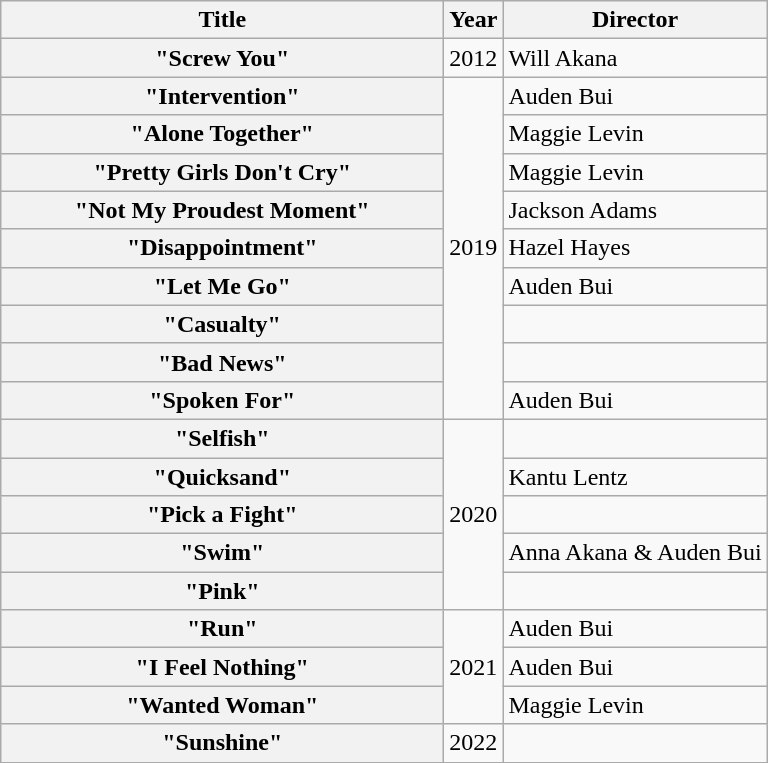<table class="wikitable plainrowheaders" border="1">
<tr>
<th scope="col" style="width:18em;">Title</th>
<th scope="col">Year</th>
<th scope="col">Director</th>
</tr>
<tr>
<th scope="row">"Screw You"</th>
<td>2012</td>
<td>Will Akana</td>
</tr>
<tr>
<th scope="row">"Intervention"</th>
<td rowspan=9>2019</td>
<td>Auden Bui</td>
</tr>
<tr>
<th scope="row">"Alone Together"</th>
<td>Maggie Levin</td>
</tr>
<tr>
<th scope="row">"Pretty Girls Don't Cry"</th>
<td>Maggie Levin</td>
</tr>
<tr>
<th scope="row">"Not My Proudest Moment"</th>
<td>Jackson Adams</td>
</tr>
<tr>
<th scope="row">"Disappointment"</th>
<td>Hazel Hayes</td>
</tr>
<tr>
<th scope="row">"Let Me Go"</th>
<td>Auden Bui</td>
</tr>
<tr>
<th scope="row">"Casualty"</th>
<td></td>
</tr>
<tr>
<th scope="row">"Bad News"</th>
<td></td>
</tr>
<tr>
<th scope="row">"Spoken For"</th>
<td>Auden Bui</td>
</tr>
<tr>
<th scope="row">"Selfish"</th>
<td rowspan=5>2020</td>
<td></td>
</tr>
<tr>
<th scope="row">"Quicksand"</th>
<td>Kantu Lentz</td>
</tr>
<tr>
<th scope="row">"Pick a Fight"</th>
<td></td>
</tr>
<tr>
<th scope="row">"Swim"</th>
<td>Anna Akana & Auden Bui</td>
</tr>
<tr>
<th scope="row">"Pink"</th>
<td></td>
</tr>
<tr>
<th scope="row">"Run"</th>
<td rowspan=3>2021</td>
<td>Auden Bui</td>
</tr>
<tr>
<th scope="row">"I Feel Nothing"</th>
<td>Auden Bui</td>
</tr>
<tr>
<th scope="row">"Wanted Woman"</th>
<td>Maggie Levin</td>
</tr>
<tr>
<th scope="row">"Sunshine"</th>
<td>2022</td>
<td></td>
</tr>
</table>
